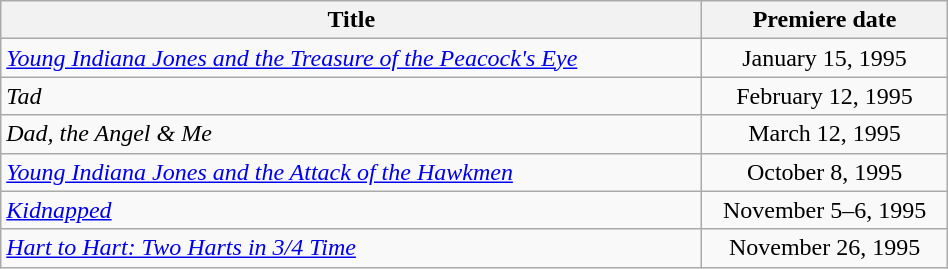<table class="wikitable plainrowheaders sortable" style="width:50%;text-align:center;">
<tr>
<th scope="col" style="width:40%;">Title</th>
<th scope="col" style="width:14%;">Premiere date</th>
</tr>
<tr>
<td scope="row" style="text-align:left;"><em><a href='#'>Young Indiana Jones and the Treasure of the Peacock's Eye</a></em></td>
<td>January 15, 1995</td>
</tr>
<tr>
<td scope="row" style="text-align:left;"><em>Tad</em></td>
<td>February 12, 1995</td>
</tr>
<tr>
<td scope="row" style="text-align:left;"><em>Dad, the Angel & Me</em></td>
<td>March 12, 1995</td>
</tr>
<tr>
<td scope="row" style="text-align:left;"><em><a href='#'>Young Indiana Jones and the Attack of the Hawkmen</a></em></td>
<td>October 8, 1995</td>
</tr>
<tr>
<td scope="row" style="text-align:left;"><em><a href='#'>Kidnapped</a></em></td>
<td>November 5–6, 1995</td>
</tr>
<tr>
<td scope="row" style="text-align:left;"><em><a href='#'>Hart to Hart: Two Harts in 3/4 Time</a></em></td>
<td>November 26, 1995</td>
</tr>
</table>
